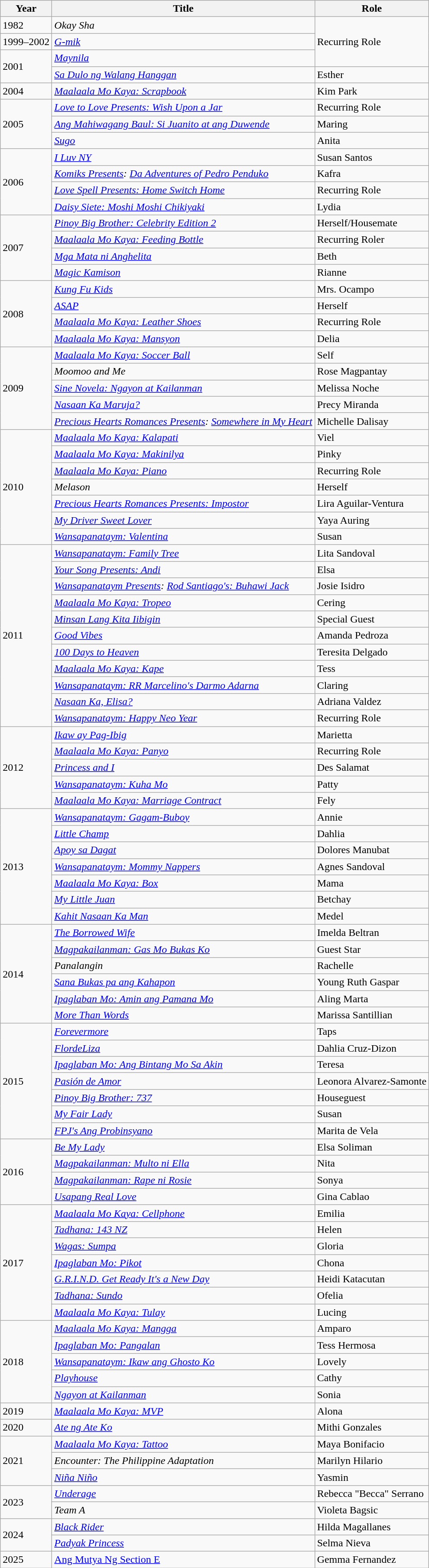<table class="wikitable">
<tr>
<th>Year</th>
<th>Title</th>
<th>Role</th>
</tr>
<tr>
<td>1982</td>
<td><em>Okay Sha</em></td>
<td rowspan="3">Recurring Role</td>
</tr>
<tr>
<td>1999–2002</td>
<td><em><a href='#'>G-mik</a></em></td>
</tr>
<tr>
<td rowspan=2>2001</td>
<td><em><a href='#'>Maynila</a></em></td>
</tr>
<tr>
<td><em><a href='#'>Sa Dulo ng Walang Hanggan</a></em></td>
<td>Esther</td>
</tr>
<tr>
<td>2004</td>
<td><em><a href='#'>Maalaala Mo Kaya: Scrapbook</a></em></td>
<td>Kim Park</td>
</tr>
<tr>
<td rowspan=3>2005</td>
<td><em><a href='#'>Love to Love Presents: Wish Upon a Jar</a></em></td>
<td>Recurring Role</td>
</tr>
<tr>
<td><em><a href='#'>Ang Mahiwagang Baul: Si Juanito at ang Duwende</a></em></td>
<td>Maring</td>
</tr>
<tr>
<td><em><a href='#'>Sugo</a></em></td>
<td>Anita</td>
</tr>
<tr>
<td rowspan=4>2006</td>
<td><em><a href='#'>I Luv NY</a></em></td>
<td>Susan Santos</td>
</tr>
<tr>
<td><em><a href='#'>Komiks Presents</a>: <a href='#'>Da Adventures of Pedro Penduko</a></em></td>
<td>Kafra</td>
</tr>
<tr>
<td><em><a href='#'>Love Spell Presents: Home Switch Home</a></em></td>
<td>Recurring Role</td>
</tr>
<tr>
<td><em><a href='#'>Daisy Siete: Moshi Moshi Chikiyaki</a></em></td>
<td>Lydia</td>
</tr>
<tr>
<td rowspan=4>2007</td>
<td><em><a href='#'>Pinoy Big Brother: Celebrity Edition 2</a></em></td>
<td>Herself/Housemate</td>
</tr>
<tr>
<td><em><a href='#'>Maalaala Mo Kaya: Feeding Bottle</a></em></td>
<td>Recurring Roler</td>
</tr>
<tr>
<td><em><a href='#'>Mga Mata ni Anghelita</a></em></td>
<td>Beth</td>
</tr>
<tr>
<td><em><a href='#'>Magic Kamison</a></em></td>
<td>Rianne</td>
</tr>
<tr>
<td rowspan=4>2008</td>
<td><em><a href='#'>Kung Fu Kids</a></em></td>
<td>Mrs. Ocampo</td>
</tr>
<tr>
<td><em><a href='#'>ASAP</a></em></td>
<td>Herself</td>
</tr>
<tr>
<td><em><a href='#'>Maalaala Mo Kaya: Leather Shoes</a></em></td>
<td>Recurring Role</td>
</tr>
<tr>
<td><em><a href='#'>Maalaala Mo Kaya: Mansyon</a></em></td>
<td>Delia</td>
</tr>
<tr>
<td rowspan=5>2009</td>
<td><em><a href='#'>Maalaala Mo Kaya: Soccer Ball</a></em></td>
<td>Self</td>
</tr>
<tr>
<td><em>Moomoo and Me</em></td>
<td>Rose Magpantay</td>
</tr>
<tr>
<td><em><a href='#'>Sine Novela: Ngayon at Kailanman</a></em></td>
<td>Melissa Noche</td>
</tr>
<tr>
<td><em><a href='#'>Nasaan Ka Maruja?</a></em></td>
<td>Precy Miranda</td>
</tr>
<tr>
<td><em><a href='#'>Precious Hearts Romances Presents</a>: <a href='#'>Somewhere in My Heart</a></em></td>
<td>Michelle Dalisay</td>
</tr>
<tr>
<td rowspan=7>2010</td>
<td><em><a href='#'>Maalaala Mo Kaya: Kalapati</a></em></td>
<td>Viel</td>
</tr>
<tr>
<td><em><a href='#'>Maalaala Mo Kaya: Makinilya</a></em></td>
<td>Pinky</td>
</tr>
<tr>
<td><em><a href='#'>Maalaala Mo Kaya: Piano</a></em></td>
<td>Recurring Role</td>
</tr>
<tr>
<td><em>Melason</em></td>
<td>Herself</td>
</tr>
<tr>
<td><em><a href='#'>Precious Hearts Romances Presents: Impostor</a></em></td>
<td>Lira Aguilar-Ventura</td>
</tr>
<tr>
<td><em><a href='#'>My Driver Sweet Lover</a></em></td>
<td>Yaya Auring</td>
</tr>
<tr>
<td><em><a href='#'>Wansapanataym: Valentina</a></em></td>
<td>Susan</td>
</tr>
<tr>
<td rowspan=11>2011</td>
<td><em><a href='#'>Wansapanataym: Family Tree</a></em></td>
<td>Lita Sandoval</td>
</tr>
<tr>
<td><em><a href='#'>Your Song Presents: Andi</a></em></td>
<td>Elsa</td>
</tr>
<tr>
<td><em><a href='#'>Wansapanataym Presents</a>: <a href='#'>Rod Santiago's: Buhawi Jack</a></em></td>
<td>Josie Isidro</td>
</tr>
<tr>
<td><em><a href='#'>Maalaala Mo Kaya: Tropeo</a></em></td>
<td>Cering</td>
</tr>
<tr>
<td><em><a href='#'>Minsan Lang Kita Iibigin</a></em></td>
<td>Special Guest</td>
</tr>
<tr>
<td><em><a href='#'>Good Vibes</a></em></td>
<td>Amanda Pedroza</td>
</tr>
<tr>
<td><em><a href='#'>100 Days to Heaven</a></em></td>
<td>Teresita Delgado</td>
</tr>
<tr>
<td><em><a href='#'>Maalaala Mo Kaya: Kape</a></em></td>
<td>Tess</td>
</tr>
<tr>
<td><em><a href='#'>Wansapanataym: RR Marcelino's Darmo Adarna</a></em></td>
<td>Claring</td>
</tr>
<tr>
<td><em><a href='#'>Nasaan Ka, Elisa?</a></em></td>
<td>Adriana Valdez</td>
</tr>
<tr>
<td><em><a href='#'>Wansapanataym: Happy Neo Year</a></em></td>
<td>Recurring Role</td>
</tr>
<tr>
<td rowspan=5>2012</td>
<td><em><a href='#'>Ikaw ay Pag-Ibig</a></em></td>
<td>Marietta</td>
</tr>
<tr>
<td><em><a href='#'>Maalaala Mo Kaya: Panyo</a></em></td>
<td>Recurring Role</td>
</tr>
<tr>
<td><em><a href='#'>Princess and I</a></em></td>
<td>Des Salamat</td>
</tr>
<tr>
<td><em><a href='#'>Wansapanataym: Kuha Mo</a></em></td>
<td>Patty</td>
</tr>
<tr>
<td><em><a href='#'>Maalaala Mo Kaya: Marriage Contract</a></em></td>
<td>Fely</td>
</tr>
<tr>
<td rowspan=7>2013</td>
<td><em><a href='#'>Wansapanataym: Gagam-Buboy</a></em></td>
<td>Annie</td>
</tr>
<tr>
<td><em><a href='#'>Little Champ</a></em></td>
<td>Dahlia</td>
</tr>
<tr>
<td><em><a href='#'>Apoy sa Dagat</a></em></td>
<td>Dolores Manubat</td>
</tr>
<tr>
<td><em><a href='#'>Wansapanataym: Mommy Nappers</a></em></td>
<td>Agnes Sandoval</td>
</tr>
<tr>
<td><em><a href='#'>Maalaala Mo Kaya: Box</a></em></td>
<td>Mama</td>
</tr>
<tr>
<td><em><a href='#'>My Little Juan</a></em></td>
<td>Betchay</td>
</tr>
<tr>
<td><em><a href='#'>Kahit Nasaan Ka Man</a></em></td>
<td>Medel</td>
</tr>
<tr>
<td rowspan=6>2014</td>
<td><em><a href='#'>The Borrowed Wife</a></em></td>
<td>Imelda Beltran</td>
</tr>
<tr>
<td><em><a href='#'>Magpakailanman: Gas Mo Bukas Ko</a></em></td>
<td>Guest Star</td>
</tr>
<tr>
<td><em>Panalangin</em></td>
<td>Rachelle</td>
</tr>
<tr>
<td><em><a href='#'>Sana Bukas pa ang Kahapon</a></em></td>
<td>Young Ruth Gaspar</td>
</tr>
<tr>
<td><em><a href='#'>Ipaglaban Mo: Amin ang Pamana Mo</a></em></td>
<td>Aling Marta</td>
</tr>
<tr>
<td><em><a href='#'>More Than Words</a></em></td>
<td>Marissa Santillian</td>
</tr>
<tr>
<td rowspan=7>2015</td>
<td><em><a href='#'>Forevermore</a></em></td>
<td>Taps</td>
</tr>
<tr>
<td><em><a href='#'>FlordeLiza</a></em></td>
<td>Dahlia Cruz-Dizon</td>
</tr>
<tr>
<td><em><a href='#'>Ipaglaban Mo: Ang Bintang Mo Sa Akin</a></em></td>
<td>Teresa</td>
</tr>
<tr>
<td><em><a href='#'>Pasión de Amor</a></em></td>
<td>Leonora Alvarez-Samonte</td>
</tr>
<tr>
<td><em><a href='#'>Pinoy Big Brother: 737</a></em></td>
<td>Houseguest</td>
</tr>
<tr>
<td><em><a href='#'>My Fair Lady</a></em></td>
<td>Susan</td>
</tr>
<tr>
<td><em><a href='#'>FPJ's Ang Probinsyano</a></em></td>
<td>Marita de Vela</td>
</tr>
<tr>
<td rowspan=4>2016</td>
<td><em><a href='#'>Be My Lady</a></em></td>
<td>Elsa Soliman</td>
</tr>
<tr>
<td><em><a href='#'>Magpakailanman: Multo ni Ella</a></em></td>
<td>Nita</td>
</tr>
<tr>
<td><em><a href='#'>Magpakailanman: Rape ni Rosie</a></em></td>
<td>Sonya</td>
</tr>
<tr>
<td><em><a href='#'>Usapang Real Love</a></em></td>
<td>Gina Cablao</td>
</tr>
<tr>
<td rowspan=7>2017</td>
<td><em><a href='#'>Maalaala Mo Kaya: Cellphone</a></em></td>
<td>Emilia</td>
</tr>
<tr>
<td><em><a href='#'>Tadhana: 143 NZ</a></em></td>
<td>Helen</td>
</tr>
<tr>
<td><em><a href='#'>Wagas: Sumpa</a></em></td>
<td>Gloria</td>
</tr>
<tr>
<td><em><a href='#'>Ipaglaban Mo: Pikot</a></em></td>
<td>Chona</td>
</tr>
<tr>
<td><em><a href='#'>G.R.I.N.D. Get Ready It's a New Day</a></em></td>
<td>Heidi Katacutan</td>
</tr>
<tr>
<td><em><a href='#'>Tadhana: Sundo</a></em></td>
<td>Ofelia</td>
</tr>
<tr>
<td><em><a href='#'> Maalaala Mo Kaya: Tulay</a></em></td>
<td>Lucing</td>
</tr>
<tr>
<td rowspan=5>2018</td>
<td><em><a href='#'>Maalaala Mo Kaya: Mangga</a></em></td>
<td>Amparo</td>
</tr>
<tr>
<td><em><a href='#'>Ipaglaban Mo: Pangalan</a></em></td>
<td>Tess Hermosa</td>
</tr>
<tr>
<td><em><a href='#'>Wansapanataym: Ikaw ang Ghosto Ko</a></em></td>
<td>Lovely</td>
</tr>
<tr>
<td><em><a href='#'>Playhouse</a></em></td>
<td>Cathy</td>
</tr>
<tr>
<td><em><a href='#'>Ngayon at Kailanman</a></em></td>
<td>Sonia</td>
</tr>
<tr>
<td>2019</td>
<td><em><a href='#'>Maalaala Mo Kaya: MVP</a></em></td>
<td>Alona</td>
</tr>
<tr>
<td>2020</td>
<td><em><a href='#'>Ate ng Ate Ko</a></em></td>
<td>Mithi Gonzales</td>
</tr>
<tr>
<td rowspan=3>2021</td>
<td><em><a href='#'>Maalaala Mo Kaya: Tattoo</a></em></td>
<td>Maya Bonifacio</td>
</tr>
<tr>
<td><em>Encounter: The Philippine Adaptation</em></td>
<td>Marilyn Hilario</td>
</tr>
<tr>
<td><em><a href='#'>Niña Niño</a></em></td>
<td>Yasmin</td>
</tr>
<tr>
<td rowspan=2>2023</td>
<td><em><a href='#'>Underage</a></em></td>
<td>Rebecca "Becca" Serrano</td>
</tr>
<tr>
<td><em>Team A</em></td>
<td>Violeta Bagsic</td>
</tr>
<tr>
<td rowspan=2>2024</td>
<td><em><a href='#'>Black Rider</a></em></td>
<td>Hilda Magallanes</td>
</tr>
<tr>
<td><em><a href='#'>Padyak Princess</a></em></td>
<td>Selma Nieva</td>
</tr>
<tr>
<td>2025</td>
<td><a href='#'>Ang Mutya Ng Section E</a></td>
<td>Gemma Fernandez</td>
</tr>
</table>
